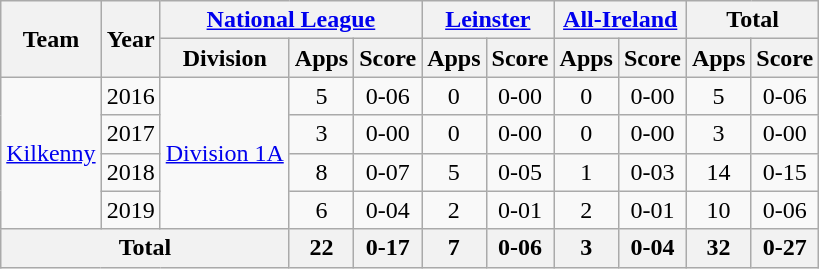<table class="wikitable" style="text-align:center">
<tr>
<th rowspan="2">Team</th>
<th rowspan="2">Year</th>
<th colspan="3"><a href='#'>National League</a></th>
<th colspan="2"><a href='#'>Leinster</a></th>
<th colspan="2"><a href='#'>All-Ireland</a></th>
<th colspan="2">Total</th>
</tr>
<tr>
<th>Division</th>
<th>Apps</th>
<th>Score</th>
<th>Apps</th>
<th>Score</th>
<th>Apps</th>
<th>Score</th>
<th>Apps</th>
<th>Score</th>
</tr>
<tr>
<td rowspan="4"><a href='#'>Kilkenny</a></td>
<td>2016</td>
<td rowspan="4"><a href='#'>Division 1A</a></td>
<td>5</td>
<td>0-06</td>
<td>0</td>
<td>0-00</td>
<td>0</td>
<td>0-00</td>
<td>5</td>
<td>0-06</td>
</tr>
<tr>
<td>2017</td>
<td>3</td>
<td>0-00</td>
<td>0</td>
<td>0-00</td>
<td>0</td>
<td>0-00</td>
<td>3</td>
<td>0-00</td>
</tr>
<tr>
<td>2018</td>
<td>8</td>
<td>0-07</td>
<td>5</td>
<td>0-05</td>
<td>1</td>
<td>0-03</td>
<td>14</td>
<td>0-15</td>
</tr>
<tr>
<td>2019</td>
<td>6</td>
<td>0-04</td>
<td>2</td>
<td>0-01</td>
<td>2</td>
<td>0-01</td>
<td>10</td>
<td>0-06</td>
</tr>
<tr>
<th colspan="3">Total</th>
<th>22</th>
<th>0-17</th>
<th>7</th>
<th>0-06</th>
<th>3</th>
<th>0-04</th>
<th>32</th>
<th>0-27</th>
</tr>
</table>
